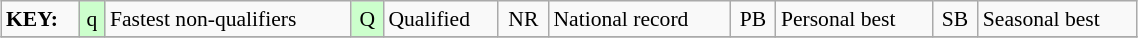<table class="wikitable" style="margin:0.5em auto; font-size:90%;position:relative;" width=60%>
<tr>
<td><strong>KEY:</strong></td>
<td bgcolor=ccffcc align=center>q</td>
<td>Fastest non-qualifiers</td>
<td bgcolor=ccffcc align=center>Q</td>
<td>Qualified</td>
<td align=center>NR</td>
<td>National record</td>
<td align=center>PB</td>
<td>Personal best</td>
<td align=center>SB</td>
<td>Seasonal best</td>
</tr>
<tr>
</tr>
</table>
